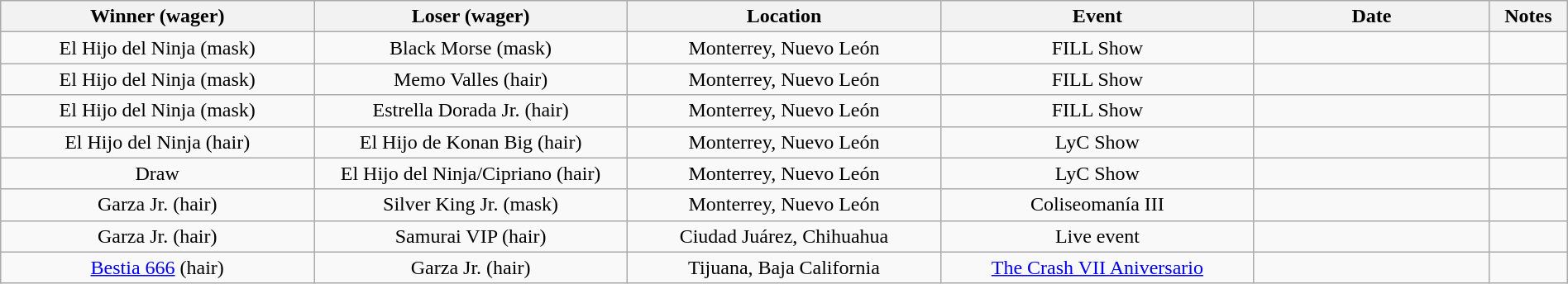<table class="wikitable sortable" width=100% style="text-align: center">
<tr>
<th width=20% scope="col">Winner (wager)</th>
<th width=20% scope="col">Loser (wager)</th>
<th width=20% scope="col">Location</th>
<th width=20% scope="col">Event</th>
<th width=15% scope="col">Date</th>
<th class="unsortable" width=5% scope="col">Notes</th>
</tr>
<tr>
<td>El Hijo del Ninja (mask)</td>
<td>Black Morse (mask)</td>
<td>Monterrey, Nuevo León</td>
<td>FILL Show</td>
<td></td>
<td></td>
</tr>
<tr>
<td>El Hijo del Ninja (mask)</td>
<td>Memo Valles (hair)</td>
<td>Monterrey, Nuevo León</td>
<td>FILL Show</td>
<td></td>
<td></td>
</tr>
<tr>
<td>El Hijo del Ninja (mask)</td>
<td>Estrella Dorada Jr. (hair)</td>
<td>Monterrey, Nuevo León</td>
<td>FILL Show</td>
<td></td>
<td></td>
</tr>
<tr>
<td>El Hijo del Ninja (hair)</td>
<td>El Hijo de Konan Big (hair)</td>
<td>Monterrey, Nuevo León</td>
<td>LyC Show</td>
<td></td>
<td></td>
</tr>
<tr>
<td>Draw</td>
<td>El Hijo del Ninja/Cipriano (hair)</td>
<td>Monterrey, Nuevo León</td>
<td>LyC Show</td>
<td></td>
<td></td>
</tr>
<tr>
<td>Garza Jr. (hair)</td>
<td>Silver King Jr. (mask)</td>
<td>Monterrey, Nuevo León</td>
<td>Coliseomanía III</td>
<td></td>
<td></td>
</tr>
<tr>
<td>Garza Jr. (hair)</td>
<td>Samurai VIP (hair)</td>
<td>Ciudad Juárez, Chihuahua</td>
<td>Live event</td>
<td></td>
<td> </td>
</tr>
<tr>
<td><a href='#'>Bestia 666</a> (hair)</td>
<td>Garza Jr. (hair)</td>
<td>Tijuana, Baja California</td>
<td><a href='#'>The Crash VII Aniversario</a></td>
<td></td>
<td></td>
</tr>
</table>
